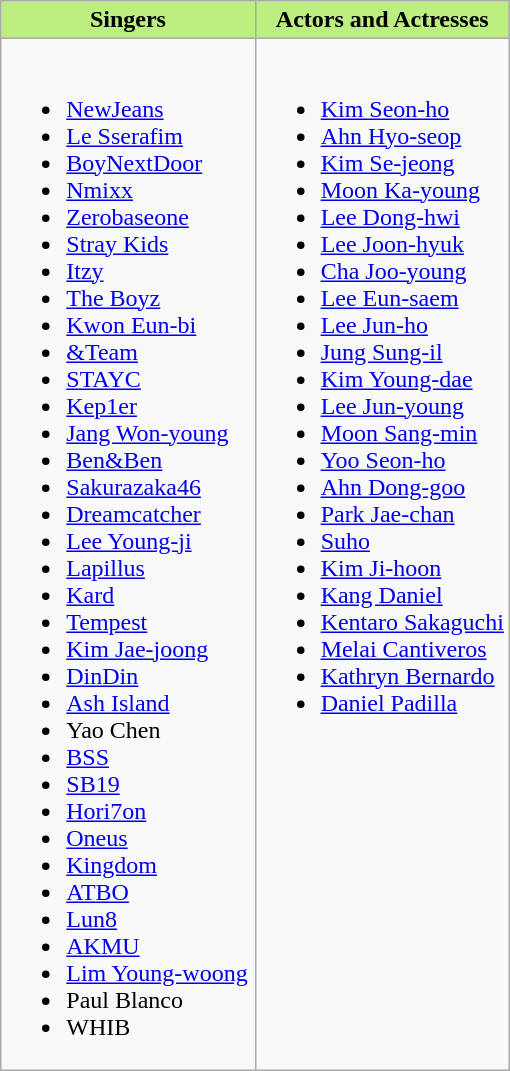<table class="wikitable">
<tr>
<th scope="col" style="background:#bcee80; width:50%">Singers</th>
<th scope="col" style="background:#bcee80; width:50%">Actors and Actresses</th>
</tr>
<tr>
<td style="vertical-align:top"><br><ul><li><a href='#'>NewJeans</a></li><li><a href='#'>Le Sserafim</a></li><li><a href='#'>BoyNextDoor</a></li><li><a href='#'>Nmixx</a></li><li><a href='#'>Zerobaseone</a></li><li><a href='#'>Stray Kids</a></li><li><a href='#'>Itzy</a></li><li><a href='#'>The Boyz</a></li><li><a href='#'>Kwon Eun-bi</a></li><li><a href='#'>&Team</a></li><li><a href='#'>STAYC</a></li><li><a href='#'>Kep1er</a></li><li><a href='#'>Jang Won-young</a></li><li><a href='#'>Ben&Ben</a></li><li><a href='#'>Sakurazaka46</a></li><li><a href='#'>Dreamcatcher</a></li><li><a href='#'>Lee Young-ji</a></li><li><a href='#'>Lapillus</a></li><li><a href='#'>Kard</a></li><li><a href='#'>Tempest</a></li><li><a href='#'>Kim Jae-joong</a></li><li><a href='#'>DinDin</a></li><li><a href='#'>Ash Island</a></li><li>Yao Chen</li><li><a href='#'>BSS</a></li><li><a href='#'>SB19</a></li><li><a href='#'>Hori7on</a></li><li><a href='#'>Oneus</a></li><li><a href='#'>Kingdom</a></li><li><a href='#'>ATBO</a></li><li><a href='#'>Lun8</a></li><li><a href='#'>AKMU</a></li><li><a href='#'>Lim Young-woong</a></li><li>Paul Blanco</li><li>WHIB</li></ul></td>
<td style="vertical-align:top"><br><ul><li><a href='#'>Kim Seon-ho</a></li><li><a href='#'>Ahn Hyo-seop</a></li><li><a href='#'>Kim Se-jeong</a></li><li><a href='#'>Moon Ka-young</a></li><li><a href='#'>Lee Dong-hwi</a></li><li><a href='#'>Lee Joon-hyuk</a></li><li><a href='#'>Cha Joo-young</a></li><li><a href='#'>Lee Eun-saem</a></li><li><a href='#'>Lee Jun-ho</a></li><li><a href='#'>Jung Sung-il</a></li><li><a href='#'>Kim Young-dae</a></li><li><a href='#'>Lee Jun-young</a></li><li><a href='#'>Moon Sang-min</a></li><li><a href='#'>Yoo Seon-ho</a></li><li><a href='#'>Ahn Dong-goo</a></li><li><a href='#'>Park Jae-chan</a></li><li><a href='#'>Suho</a></li><li><a href='#'>Kim Ji-hoon</a></li><li><a href='#'>Kang Daniel</a></li><li><a href='#'>Kentaro Sakaguchi</a></li><li><a href='#'>Melai Cantiveros</a></li><li><a href='#'>Kathryn Bernardo</a></li><li><a href='#'>Daniel Padilla</a></li></ul></td>
</tr>
</table>
